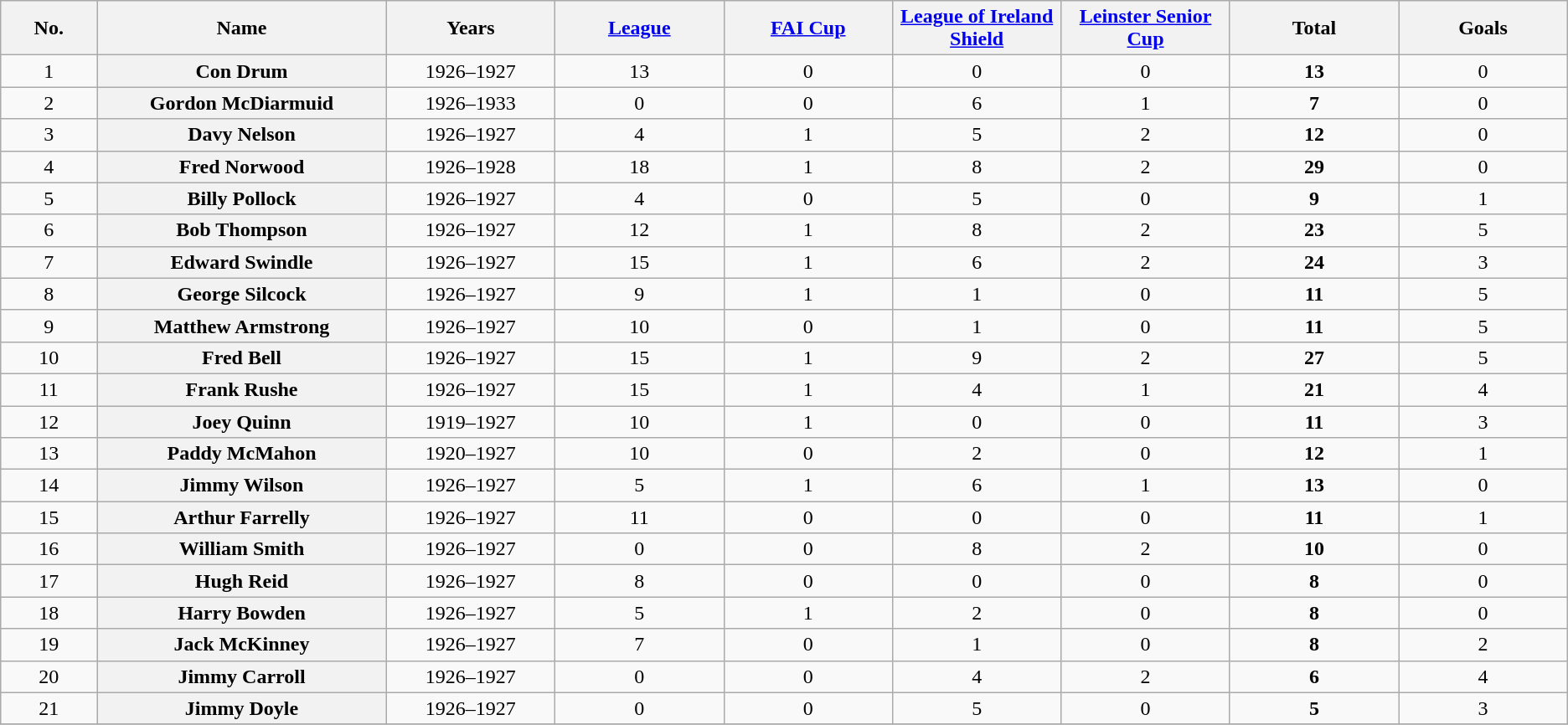<table class="sortable wikitable plainrowheaders"  style="text-align: center;">
<tr>
<th scope="col" style="width:4%;">No.</th>
<th scope="col" style="width:12%;">Name</th>
<th scope="col" style="width:7%;">Years</th>
<th scope="col" style="width:7%;"><a href='#'>League</a></th>
<th scope="col" style="width:7%;"><a href='#'>FAI Cup</a></th>
<th scope="col" style="width:7%;"><a href='#'>League of Ireland Shield</a></th>
<th scope="col" style="width:7%;"><a href='#'>Leinster Senior Cup</a></th>
<th scope="col" style="width:7%;"><strong>Total</strong></th>
<th scope="col" style="width:7%;">Goals</th>
</tr>
<tr>
<td>1</td>
<th scope="row"> Con Drum</th>
<td>1926–1927</td>
<td>13</td>
<td>0</td>
<td>0</td>
<td>0</td>
<td><strong>13</strong></td>
<td>0</td>
</tr>
<tr>
<td>2</td>
<th scope="row"> Gordon McDiarmuid</th>
<td>1926–1933</td>
<td>0</td>
<td>0</td>
<td>6</td>
<td>1</td>
<td><strong>7</strong></td>
<td>0</td>
</tr>
<tr>
<td>3</td>
<th scope="row"> Davy Nelson</th>
<td>1926–1927</td>
<td>4</td>
<td>1</td>
<td>5</td>
<td>2</td>
<td><strong>12</strong></td>
<td>0</td>
</tr>
<tr>
<td>4</td>
<th scope="row"> Fred Norwood</th>
<td>1926–1928</td>
<td>18</td>
<td>1</td>
<td>8</td>
<td>2</td>
<td><strong>29</strong></td>
<td>0</td>
</tr>
<tr>
<td>5</td>
<th scope="row"> Billy Pollock</th>
<td>1926–1927</td>
<td>4</td>
<td>0</td>
<td>5</td>
<td>0</td>
<td><strong>9</strong></td>
<td>1</td>
</tr>
<tr>
<td>6</td>
<th scope="row"> Bob Thompson</th>
<td>1926–1927</td>
<td>12</td>
<td>1</td>
<td>8</td>
<td>2</td>
<td><strong>23</strong></td>
<td>5</td>
</tr>
<tr>
<td>7</td>
<th scope="row"> Edward Swindle</th>
<td>1926–1927</td>
<td>15</td>
<td>1</td>
<td>6</td>
<td>2</td>
<td><strong>24</strong></td>
<td>3</td>
</tr>
<tr>
<td>8</td>
<th scope="row"> George Silcock</th>
<td>1926–1927</td>
<td>9</td>
<td>1</td>
<td>1</td>
<td>0</td>
<td><strong>11</strong></td>
<td>5</td>
</tr>
<tr>
<td>9</td>
<th scope="row"> Matthew Armstrong</th>
<td>1926–1927</td>
<td>10</td>
<td>0</td>
<td>1</td>
<td>0</td>
<td><strong>11</strong></td>
<td>5</td>
</tr>
<tr>
<td>10</td>
<th scope="row"> Fred Bell</th>
<td>1926–1927</td>
<td>15</td>
<td>1</td>
<td>9</td>
<td>2</td>
<td><strong>27</strong></td>
<td>5</td>
</tr>
<tr>
<td>11</td>
<th scope="row"> Frank Rushe</th>
<td>1926–1927</td>
<td>15</td>
<td>1</td>
<td>4</td>
<td>1</td>
<td><strong>21</strong></td>
<td>4</td>
</tr>
<tr>
<td>12</td>
<th scope="row"> Joey Quinn</th>
<td>1919–1927</td>
<td>10</td>
<td>1</td>
<td>0</td>
<td>0</td>
<td><strong>11</strong></td>
<td>3</td>
</tr>
<tr>
<td>13</td>
<th scope="row"> Paddy McMahon</th>
<td>1920–1927</td>
<td>10</td>
<td>0</td>
<td>2</td>
<td>0</td>
<td><strong>12</strong></td>
<td>1</td>
</tr>
<tr>
<td>14</td>
<th scope="row"> Jimmy Wilson</th>
<td>1926–1927</td>
<td>5</td>
<td>1</td>
<td>6</td>
<td>1</td>
<td><strong>13</strong></td>
<td>0</td>
</tr>
<tr>
<td>15</td>
<th scope="row"> Arthur Farrelly</th>
<td>1926–1927</td>
<td>11</td>
<td>0</td>
<td>0</td>
<td>0</td>
<td><strong>11</strong></td>
<td>1</td>
</tr>
<tr>
<td>16</td>
<th scope="row"> William Smith</th>
<td>1926–1927</td>
<td>0</td>
<td>0</td>
<td>8</td>
<td>2</td>
<td><strong>10</strong></td>
<td>0</td>
</tr>
<tr>
<td>17</td>
<th scope="row"> Hugh Reid</th>
<td>1926–1927</td>
<td>8</td>
<td>0</td>
<td>0</td>
<td>0</td>
<td><strong>8</strong></td>
<td>0</td>
</tr>
<tr>
<td>18</td>
<th scope="row"> Harry Bowden</th>
<td>1926–1927</td>
<td>5</td>
<td>1</td>
<td>2</td>
<td>0</td>
<td><strong>8</strong></td>
<td>0</td>
</tr>
<tr>
<td>19</td>
<th scope="row"> Jack McKinney</th>
<td>1926–1927</td>
<td>7</td>
<td>0</td>
<td>1</td>
<td>0</td>
<td><strong>8</strong></td>
<td>2</td>
</tr>
<tr>
<td>20</td>
<th scope="row"> Jimmy Carroll</th>
<td>1926–1927</td>
<td>0</td>
<td>0</td>
<td>4</td>
<td>2</td>
<td><strong>6</strong></td>
<td>4</td>
</tr>
<tr>
<td>21</td>
<th scope="row"> Jimmy Doyle</th>
<td>1926–1927</td>
<td>0</td>
<td>0</td>
<td>5</td>
<td>0</td>
<td><strong>5</strong></td>
<td>3</td>
</tr>
<tr>
</tr>
</table>
